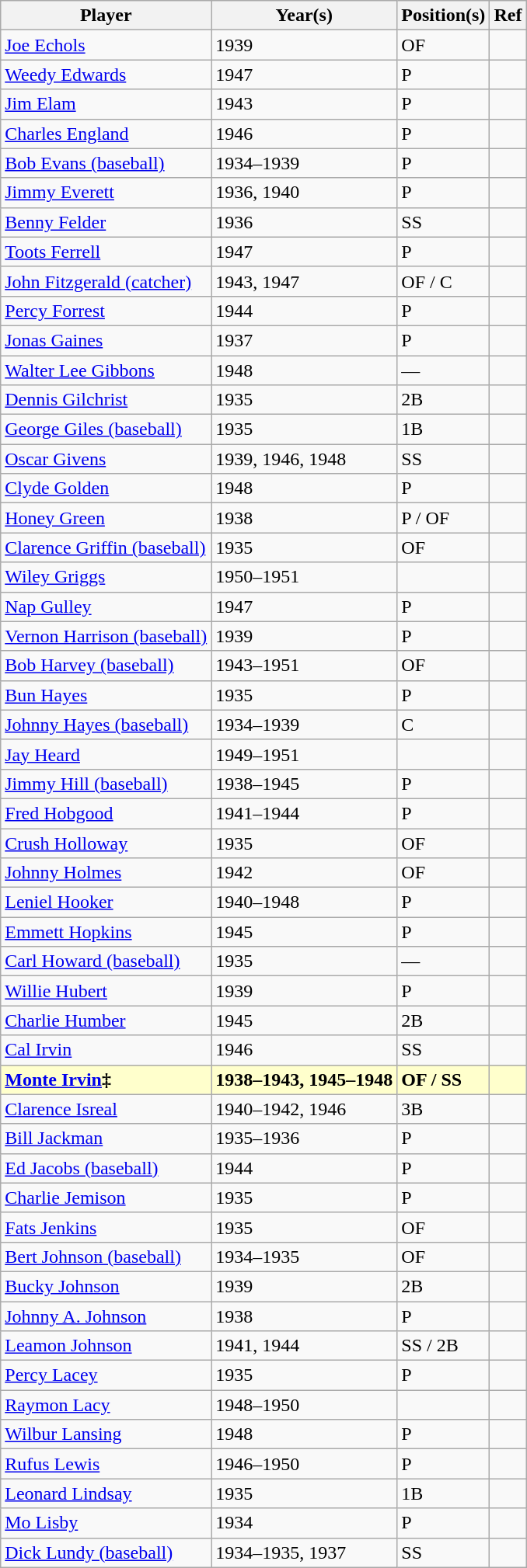<table class="wikitable">
<tr>
<th>Player</th>
<th>Year(s)</th>
<th>Position(s)</th>
<th>Ref</th>
</tr>
<tr>
<td><a href='#'>Joe Echols</a></td>
<td>1939</td>
<td>OF</td>
<td></td>
</tr>
<tr>
<td><a href='#'>Weedy Edwards</a></td>
<td>1947</td>
<td>P</td>
<td></td>
</tr>
<tr>
<td><a href='#'>Jim Elam</a></td>
<td>1943</td>
<td>P</td>
<td></td>
</tr>
<tr>
<td><a href='#'>Charles England</a></td>
<td>1946</td>
<td>P</td>
<td></td>
</tr>
<tr>
<td><a href='#'>Bob Evans (baseball)</a></td>
<td>1934–1939</td>
<td>P</td>
<td></td>
</tr>
<tr>
<td><a href='#'>Jimmy Everett</a></td>
<td>1936, 1940</td>
<td>P</td>
<td></td>
</tr>
<tr>
<td><a href='#'>Benny Felder</a></td>
<td>1936</td>
<td>SS</td>
<td></td>
</tr>
<tr>
<td><a href='#'>Toots Ferrell</a></td>
<td>1947</td>
<td>P</td>
<td></td>
</tr>
<tr>
<td><a href='#'>John Fitzgerald (catcher)</a></td>
<td>1943, 1947</td>
<td>OF / C</td>
<td></td>
</tr>
<tr>
<td><a href='#'>Percy Forrest</a></td>
<td>1944</td>
<td>P</td>
<td></td>
</tr>
<tr>
<td><a href='#'>Jonas Gaines</a></td>
<td>1937</td>
<td>P</td>
<td></td>
</tr>
<tr>
<td><a href='#'>Walter Lee Gibbons</a></td>
<td>1948</td>
<td>—</td>
<td></td>
</tr>
<tr>
<td><a href='#'>Dennis Gilchrist</a></td>
<td>1935</td>
<td>2B</td>
<td></td>
</tr>
<tr>
<td><a href='#'>George Giles (baseball)</a></td>
<td>1935</td>
<td>1B</td>
<td></td>
</tr>
<tr>
<td><a href='#'>Oscar Givens</a></td>
<td>1939, 1946, 1948</td>
<td>SS</td>
<td></td>
</tr>
<tr>
<td><a href='#'>Clyde Golden</a></td>
<td>1948</td>
<td>P</td>
<td></td>
</tr>
<tr>
<td><a href='#'>Honey Green</a></td>
<td>1938</td>
<td>P / OF</td>
<td></td>
</tr>
<tr>
<td><a href='#'>Clarence Griffin (baseball)</a></td>
<td>1935</td>
<td>OF</td>
<td></td>
</tr>
<tr>
<td><a href='#'>Wiley Griggs</a></td>
<td>1950–1951</td>
<td></td>
<td></td>
</tr>
<tr>
<td><a href='#'>Nap Gulley</a></td>
<td>1947</td>
<td>P</td>
<td></td>
</tr>
<tr>
<td><a href='#'>Vernon Harrison (baseball)</a></td>
<td>1939</td>
<td>P</td>
<td></td>
</tr>
<tr>
<td><a href='#'>Bob Harvey (baseball)</a></td>
<td>1943–1951</td>
<td>OF</td>
<td></td>
</tr>
<tr>
<td><a href='#'>Bun Hayes</a></td>
<td>1935</td>
<td>P</td>
<td></td>
</tr>
<tr>
<td><a href='#'>Johnny Hayes (baseball)</a></td>
<td>1934–1939</td>
<td>C</td>
<td></td>
</tr>
<tr>
<td><a href='#'>Jay Heard</a></td>
<td>1949–1951</td>
<td></td>
<td></td>
</tr>
<tr>
<td><a href='#'>Jimmy Hill (baseball)</a></td>
<td>1938–1945</td>
<td>P</td>
<td></td>
</tr>
<tr>
<td><a href='#'>Fred Hobgood</a></td>
<td>1941–1944</td>
<td>P</td>
<td></td>
</tr>
<tr>
<td><a href='#'>Crush Holloway</a></td>
<td>1935</td>
<td>OF</td>
<td></td>
</tr>
<tr>
<td><a href='#'>Johnny Holmes</a></td>
<td>1942</td>
<td>OF</td>
<td></td>
</tr>
<tr>
<td><a href='#'>Leniel Hooker</a></td>
<td>1940–1948</td>
<td>P</td>
<td></td>
</tr>
<tr>
<td><a href='#'>Emmett Hopkins</a></td>
<td>1945</td>
<td>P</td>
<td></td>
</tr>
<tr>
<td><a href='#'>Carl Howard (baseball)</a></td>
<td>1935</td>
<td>—</td>
<td></td>
</tr>
<tr>
<td><a href='#'>Willie Hubert</a></td>
<td>1939</td>
<td>P</td>
<td></td>
</tr>
<tr>
<td><a href='#'>Charlie Humber</a></td>
<td>1945</td>
<td>2B</td>
<td></td>
</tr>
<tr>
<td><a href='#'>Cal Irvin</a></td>
<td>1946</td>
<td>SS</td>
<td></td>
</tr>
<tr style="background:#FFFFCC;">
<td><strong><a href='#'>Monte Irvin</a>‡</strong></td>
<td><strong>1938–1943, 1945–1948</strong></td>
<td><strong>OF / SS</strong></td>
<td><strong></strong></td>
</tr>
<tr>
<td><a href='#'>Clarence Isreal</a></td>
<td>1940–1942, 1946</td>
<td>3B</td>
<td></td>
</tr>
<tr>
<td><a href='#'>Bill Jackman</a></td>
<td>1935–1936</td>
<td>P</td>
<td></td>
</tr>
<tr>
<td><a href='#'>Ed Jacobs (baseball)</a></td>
<td>1944</td>
<td>P</td>
<td></td>
</tr>
<tr>
<td><a href='#'>Charlie Jemison</a></td>
<td>1935</td>
<td>P</td>
<td></td>
</tr>
<tr>
<td><a href='#'>Fats Jenkins</a></td>
<td>1935</td>
<td>OF</td>
<td></td>
</tr>
<tr>
<td><a href='#'>Bert Johnson (baseball)</a></td>
<td>1934–1935</td>
<td>OF</td>
<td></td>
</tr>
<tr>
<td><a href='#'>Bucky Johnson</a></td>
<td>1939</td>
<td>2B</td>
<td></td>
</tr>
<tr>
<td><a href='#'>Johnny A. Johnson</a></td>
<td>1938</td>
<td>P</td>
<td></td>
</tr>
<tr>
<td><a href='#'>Leamon Johnson</a></td>
<td>1941, 1944</td>
<td>SS / 2B</td>
<td></td>
</tr>
<tr>
<td><a href='#'>Percy Lacey</a></td>
<td>1935</td>
<td>P</td>
<td></td>
</tr>
<tr>
<td><a href='#'>Raymon Lacy</a></td>
<td>1948–1950</td>
<td></td>
<td></td>
</tr>
<tr>
<td><a href='#'>Wilbur Lansing</a></td>
<td>1948</td>
<td>P</td>
<td></td>
</tr>
<tr>
<td><a href='#'>Rufus Lewis</a></td>
<td>1946–1950</td>
<td>P</td>
<td></td>
</tr>
<tr>
<td><a href='#'>Leonard Lindsay</a></td>
<td>1935</td>
<td>1B</td>
<td></td>
</tr>
<tr>
<td><a href='#'>Mo Lisby</a></td>
<td>1934</td>
<td>P</td>
<td></td>
</tr>
<tr>
<td><a href='#'>Dick Lundy (baseball)</a></td>
<td>1934–1935, 1937</td>
<td>SS</td>
<td></td>
</tr>
</table>
